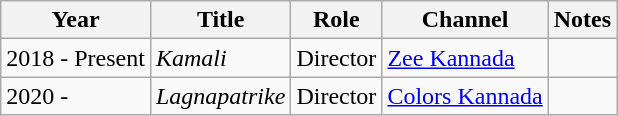<table class="wikitable">
<tr>
<th>Year</th>
<th>Title</th>
<th>Role</th>
<th>Channel</th>
<th>Notes</th>
</tr>
<tr>
<td>2018 - Present</td>
<td><em>Kamali</em></td>
<td>Director</td>
<td><a href='#'>Zee Kannada</a></td>
<td></td>
</tr>
<tr>
<td>2020 -</td>
<td><em>Lagnapatrike</em></td>
<td>Director</td>
<td><a href='#'>Colors Kannada</a></td>
<td></td>
</tr>
</table>
